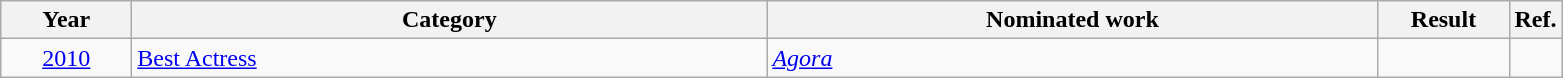<table class=wikitable>
<tr>
<th scope="col" style="width:5em;">Year</th>
<th scope="col" style="width:26em;">Category</th>
<th scope="col" style="width:25em;">Nominated work</th>
<th scope="col" style="width:5em;">Result</th>
<th>Ref.</th>
</tr>
<tr>
<td style="text-align:center;"><a href='#'>2010</a></td>
<td rowspan="2"><a href='#'>Best Actress</a></td>
<td><em><a href='#'>Agora</a></em></td>
<td></td>
<td style="text-align:center;"></td>
</tr>
</table>
